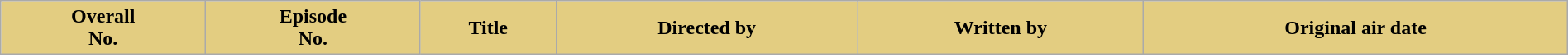<table class="wikitable plainrowheaders" style="width:100%; margin:auto; background:#fff;">
<tr>
<th scope="col" style="background:#e3cd81; color:#000; text-align:center;">Overall<br>No.</th>
<th scope="col" style="background:#e3cd81; color:#000; text-align:center;">Episode<br>No.</th>
<th scope="col" style="background:#e3cd81; color:#000; text-align:center;">Title</th>
<th scope="col" style="background:#e3cd81; color:#000; text-align:center;">Directed by</th>
<th scope="col" style="background:#e3cd81; color:#000; text-align:center;">Written by</th>
<th scope="col" style="background:#e3cd81; color:#000; text-align:center;">Original air date<br>


</th>
</tr>
</table>
